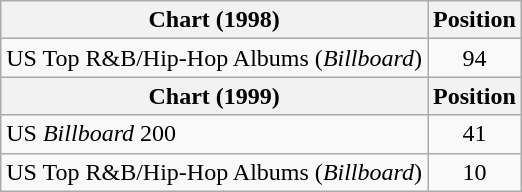<table class="wikitable">
<tr>
<th>Chart (1998)</th>
<th>Position</th>
</tr>
<tr>
<td>US Top R&B/Hip-Hop Albums (<em>Billboard</em>)</td>
<td align="center">94</td>
</tr>
<tr>
<th>Chart (1999)</th>
<th>Position</th>
</tr>
<tr>
<td>US <em>Billboard</em> 200</td>
<td align="center">41</td>
</tr>
<tr>
<td>US Top R&B/Hip-Hop Albums (<em>Billboard</em>)</td>
<td align="center">10</td>
</tr>
</table>
